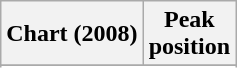<table class="wikitable sortable plainrowheaders" style="text-align:center">
<tr>
<th scope="col">Chart (2008)</th>
<th scope="col">Peak<br>position</th>
</tr>
<tr>
</tr>
<tr>
</tr>
<tr>
</tr>
<tr>
</tr>
<tr>
</tr>
</table>
